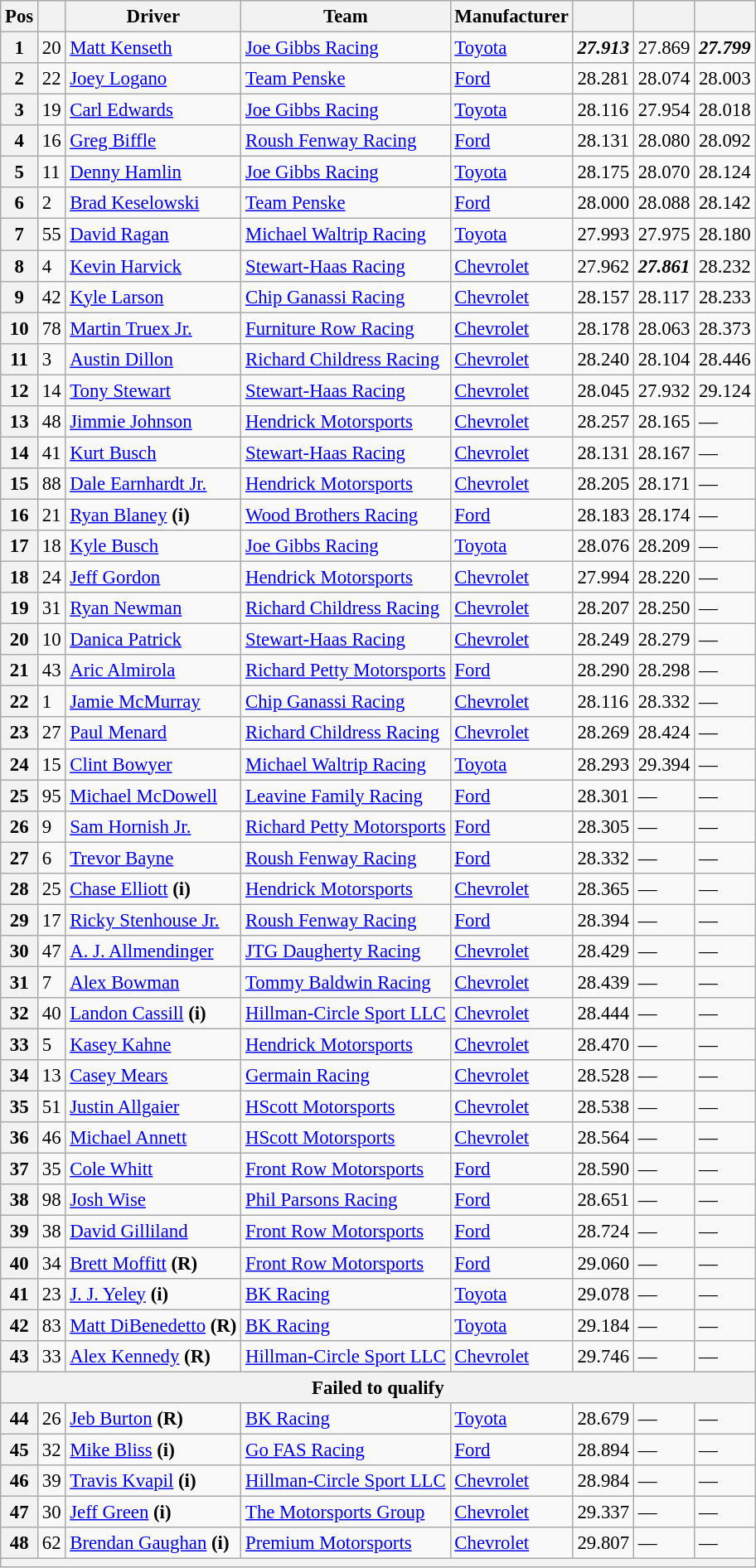<table class="wikitable" style="font-size:95%">
<tr>
<th>Pos</th>
<th></th>
<th>Driver</th>
<th>Team</th>
<th>Manufacturer</th>
<th></th>
<th></th>
<th></th>
</tr>
<tr>
<th>1</th>
<td>20</td>
<td><a href='#'>Matt Kenseth</a></td>
<td><a href='#'>Joe Gibbs Racing</a></td>
<td><a href='#'>Toyota</a></td>
<td><strong><em>27.913</em></strong></td>
<td>27.869</td>
<td><strong><em>27.799</em></strong></td>
</tr>
<tr>
<th>2</th>
<td>22</td>
<td><a href='#'>Joey Logano</a></td>
<td><a href='#'>Team Penske</a></td>
<td><a href='#'>Ford</a></td>
<td>28.281</td>
<td>28.074</td>
<td>28.003</td>
</tr>
<tr>
<th>3</th>
<td>19</td>
<td><a href='#'>Carl Edwards</a></td>
<td><a href='#'>Joe Gibbs Racing</a></td>
<td><a href='#'>Toyota</a></td>
<td>28.116</td>
<td>27.954</td>
<td>28.018</td>
</tr>
<tr>
<th>4</th>
<td>16</td>
<td><a href='#'>Greg Biffle</a></td>
<td><a href='#'>Roush Fenway Racing</a></td>
<td><a href='#'>Ford</a></td>
<td>28.131</td>
<td>28.080</td>
<td>28.092</td>
</tr>
<tr>
<th>5</th>
<td>11</td>
<td><a href='#'>Denny Hamlin</a></td>
<td><a href='#'>Joe Gibbs Racing</a></td>
<td><a href='#'>Toyota</a></td>
<td>28.175</td>
<td>28.070</td>
<td>28.124</td>
</tr>
<tr>
<th>6</th>
<td>2</td>
<td><a href='#'>Brad Keselowski</a></td>
<td><a href='#'>Team Penske</a></td>
<td><a href='#'>Ford</a></td>
<td>28.000</td>
<td>28.088</td>
<td>28.142</td>
</tr>
<tr>
<th>7</th>
<td>55</td>
<td><a href='#'>David Ragan</a></td>
<td><a href='#'>Michael Waltrip Racing</a></td>
<td><a href='#'>Toyota</a></td>
<td>27.993</td>
<td>27.975</td>
<td>28.180</td>
</tr>
<tr>
<th>8</th>
<td>4</td>
<td><a href='#'>Kevin Harvick</a></td>
<td><a href='#'>Stewart-Haas Racing</a></td>
<td><a href='#'>Chevrolet</a></td>
<td>27.962</td>
<td><strong><em>27.861</em></strong></td>
<td>28.232</td>
</tr>
<tr>
<th>9</th>
<td>42</td>
<td><a href='#'>Kyle Larson</a></td>
<td><a href='#'>Chip Ganassi Racing</a></td>
<td><a href='#'>Chevrolet</a></td>
<td>28.157</td>
<td>28.117</td>
<td>28.233</td>
</tr>
<tr>
<th>10</th>
<td>78</td>
<td><a href='#'>Martin Truex Jr.</a></td>
<td><a href='#'>Furniture Row Racing</a></td>
<td><a href='#'>Chevrolet</a></td>
<td>28.178</td>
<td>28.063</td>
<td>28.373</td>
</tr>
<tr>
<th>11</th>
<td>3</td>
<td><a href='#'>Austin Dillon</a></td>
<td><a href='#'>Richard Childress Racing</a></td>
<td><a href='#'>Chevrolet</a></td>
<td>28.240</td>
<td>28.104</td>
<td>28.446</td>
</tr>
<tr>
<th>12</th>
<td>14</td>
<td><a href='#'>Tony Stewart</a></td>
<td><a href='#'>Stewart-Haas Racing</a></td>
<td><a href='#'>Chevrolet</a></td>
<td>28.045</td>
<td>27.932</td>
<td>29.124</td>
</tr>
<tr>
<th>13</th>
<td>48</td>
<td><a href='#'>Jimmie Johnson</a></td>
<td><a href='#'>Hendrick Motorsports</a></td>
<td><a href='#'>Chevrolet</a></td>
<td>28.257</td>
<td>28.165</td>
<td>—</td>
</tr>
<tr>
<th>14</th>
<td>41</td>
<td><a href='#'>Kurt Busch</a></td>
<td><a href='#'>Stewart-Haas Racing</a></td>
<td><a href='#'>Chevrolet</a></td>
<td>28.131</td>
<td>28.167</td>
<td>—</td>
</tr>
<tr>
<th>15</th>
<td>88</td>
<td><a href='#'>Dale Earnhardt Jr.</a></td>
<td><a href='#'>Hendrick Motorsports</a></td>
<td><a href='#'>Chevrolet</a></td>
<td>28.205</td>
<td>28.171</td>
<td>—</td>
</tr>
<tr>
<th>16</th>
<td>21</td>
<td><a href='#'>Ryan Blaney</a> <strong>(i)</strong></td>
<td><a href='#'>Wood Brothers Racing</a></td>
<td><a href='#'>Ford</a></td>
<td>28.183</td>
<td>28.174</td>
<td>—</td>
</tr>
<tr>
<th>17</th>
<td>18</td>
<td><a href='#'>Kyle Busch</a></td>
<td><a href='#'>Joe Gibbs Racing</a></td>
<td><a href='#'>Toyota</a></td>
<td>28.076</td>
<td>28.209</td>
<td>—</td>
</tr>
<tr>
<th>18</th>
<td>24</td>
<td><a href='#'>Jeff Gordon</a></td>
<td><a href='#'>Hendrick Motorsports</a></td>
<td><a href='#'>Chevrolet</a></td>
<td>27.994</td>
<td>28.220</td>
<td>—</td>
</tr>
<tr>
<th>19</th>
<td>31</td>
<td><a href='#'>Ryan Newman</a></td>
<td><a href='#'>Richard Childress Racing</a></td>
<td><a href='#'>Chevrolet</a></td>
<td>28.207</td>
<td>28.250</td>
<td>—</td>
</tr>
<tr>
<th>20</th>
<td>10</td>
<td><a href='#'>Danica Patrick</a></td>
<td><a href='#'>Stewart-Haas Racing</a></td>
<td><a href='#'>Chevrolet</a></td>
<td>28.249</td>
<td>28.279</td>
<td>—</td>
</tr>
<tr>
<th>21</th>
<td>43</td>
<td><a href='#'>Aric Almirola</a></td>
<td><a href='#'>Richard Petty Motorsports</a></td>
<td><a href='#'>Ford</a></td>
<td>28.290</td>
<td>28.298</td>
<td>—</td>
</tr>
<tr>
<th>22</th>
<td>1</td>
<td><a href='#'>Jamie McMurray</a></td>
<td><a href='#'>Chip Ganassi Racing</a></td>
<td><a href='#'>Chevrolet</a></td>
<td>28.116</td>
<td>28.332</td>
<td>—</td>
</tr>
<tr>
<th>23</th>
<td>27</td>
<td><a href='#'>Paul Menard</a></td>
<td><a href='#'>Richard Childress Racing</a></td>
<td><a href='#'>Chevrolet</a></td>
<td>28.269</td>
<td>28.424</td>
<td>—</td>
</tr>
<tr>
<th>24</th>
<td>15</td>
<td><a href='#'>Clint Bowyer</a></td>
<td><a href='#'>Michael Waltrip Racing</a></td>
<td><a href='#'>Toyota</a></td>
<td>28.293</td>
<td>29.394</td>
<td>—</td>
</tr>
<tr>
<th>25</th>
<td>95</td>
<td><a href='#'>Michael McDowell</a></td>
<td><a href='#'>Leavine Family Racing</a></td>
<td><a href='#'>Ford</a></td>
<td>28.301</td>
<td>—</td>
<td>—</td>
</tr>
<tr>
<th>26</th>
<td>9</td>
<td><a href='#'>Sam Hornish Jr.</a></td>
<td><a href='#'>Richard Petty Motorsports</a></td>
<td><a href='#'>Ford</a></td>
<td>28.305</td>
<td>—</td>
<td>—</td>
</tr>
<tr>
<th>27</th>
<td>6</td>
<td><a href='#'>Trevor Bayne</a></td>
<td><a href='#'>Roush Fenway Racing</a></td>
<td><a href='#'>Ford</a></td>
<td>28.332</td>
<td>—</td>
<td>—</td>
</tr>
<tr>
<th>28</th>
<td>25</td>
<td><a href='#'>Chase Elliott</a> <strong>(i)</strong></td>
<td><a href='#'>Hendrick Motorsports</a></td>
<td><a href='#'>Chevrolet</a></td>
<td>28.365</td>
<td>—</td>
<td>—</td>
</tr>
<tr>
<th>29</th>
<td>17</td>
<td><a href='#'>Ricky Stenhouse Jr.</a></td>
<td><a href='#'>Roush Fenway Racing</a></td>
<td><a href='#'>Ford</a></td>
<td>28.394</td>
<td>—</td>
<td>—</td>
</tr>
<tr>
<th>30</th>
<td>47</td>
<td><a href='#'>A. J. Allmendinger</a></td>
<td><a href='#'>JTG Daugherty Racing</a></td>
<td><a href='#'>Chevrolet</a></td>
<td>28.429</td>
<td>—</td>
<td>—</td>
</tr>
<tr>
<th>31</th>
<td>7</td>
<td><a href='#'>Alex Bowman</a></td>
<td><a href='#'>Tommy Baldwin Racing</a></td>
<td><a href='#'>Chevrolet</a></td>
<td>28.439</td>
<td>—</td>
<td>—</td>
</tr>
<tr>
<th>32</th>
<td>40</td>
<td><a href='#'>Landon Cassill</a> <strong>(i)</strong></td>
<td><a href='#'>Hillman-Circle Sport LLC</a></td>
<td><a href='#'>Chevrolet</a></td>
<td>28.444</td>
<td>—</td>
<td>—</td>
</tr>
<tr>
<th>33</th>
<td>5</td>
<td><a href='#'>Kasey Kahne</a></td>
<td><a href='#'>Hendrick Motorsports</a></td>
<td><a href='#'>Chevrolet</a></td>
<td>28.470</td>
<td>—</td>
<td>—</td>
</tr>
<tr>
<th>34</th>
<td>13</td>
<td><a href='#'>Casey Mears</a></td>
<td><a href='#'>Germain Racing</a></td>
<td><a href='#'>Chevrolet</a></td>
<td>28.528</td>
<td>—</td>
<td>—</td>
</tr>
<tr>
<th>35</th>
<td>51</td>
<td><a href='#'>Justin Allgaier</a></td>
<td><a href='#'>HScott Motorsports</a></td>
<td><a href='#'>Chevrolet</a></td>
<td>28.538</td>
<td>—</td>
<td>—</td>
</tr>
<tr>
<th>36</th>
<td>46</td>
<td><a href='#'>Michael Annett</a></td>
<td><a href='#'>HScott Motorsports</a></td>
<td><a href='#'>Chevrolet</a></td>
<td>28.564</td>
<td>—</td>
<td>—</td>
</tr>
<tr>
<th>37</th>
<td>35</td>
<td><a href='#'>Cole Whitt</a></td>
<td><a href='#'>Front Row Motorsports</a></td>
<td><a href='#'>Ford</a></td>
<td>28.590</td>
<td>—</td>
<td>—</td>
</tr>
<tr>
<th>38</th>
<td>98</td>
<td><a href='#'>Josh Wise</a></td>
<td><a href='#'>Phil Parsons Racing</a></td>
<td><a href='#'>Ford</a></td>
<td>28.651</td>
<td>—</td>
<td>—</td>
</tr>
<tr>
<th>39</th>
<td>38</td>
<td><a href='#'>David Gilliland</a></td>
<td><a href='#'>Front Row Motorsports</a></td>
<td><a href='#'>Ford</a></td>
<td>28.724</td>
<td>—</td>
<td>—</td>
</tr>
<tr>
<th>40</th>
<td>34</td>
<td><a href='#'>Brett Moffitt</a> <strong>(R)</strong></td>
<td><a href='#'>Front Row Motorsports</a></td>
<td><a href='#'>Ford</a></td>
<td>29.060</td>
<td>—</td>
<td>—</td>
</tr>
<tr>
<th>41</th>
<td>23</td>
<td><a href='#'>J. J. Yeley</a> <strong>(i)</strong></td>
<td><a href='#'>BK Racing</a></td>
<td><a href='#'>Toyota</a></td>
<td>29.078</td>
<td>—</td>
<td>—</td>
</tr>
<tr>
<th>42</th>
<td>83</td>
<td><a href='#'>Matt DiBenedetto</a> <strong>(R)</strong></td>
<td><a href='#'>BK Racing</a></td>
<td><a href='#'>Toyota</a></td>
<td>29.184</td>
<td>—</td>
<td>—</td>
</tr>
<tr>
<th>43</th>
<td>33</td>
<td><a href='#'>Alex Kennedy</a> <strong>(R)</strong></td>
<td><a href='#'>Hillman-Circle Sport LLC</a></td>
<td><a href='#'>Chevrolet</a></td>
<td>29.746</td>
<td>—</td>
<td>—</td>
</tr>
<tr>
<th colspan="8">Failed to qualify</th>
</tr>
<tr>
<th>44</th>
<td>26</td>
<td><a href='#'>Jeb Burton</a> <strong>(R)</strong></td>
<td><a href='#'>BK Racing</a></td>
<td><a href='#'>Toyota</a></td>
<td>28.679</td>
<td>—</td>
<td>—</td>
</tr>
<tr>
<th>45</th>
<td>32</td>
<td><a href='#'>Mike Bliss</a> <strong>(i)</strong></td>
<td><a href='#'>Go FAS Racing</a></td>
<td><a href='#'>Ford</a></td>
<td>28.894</td>
<td>—</td>
<td>—</td>
</tr>
<tr>
<th>46</th>
<td>39</td>
<td><a href='#'>Travis Kvapil</a> <strong>(i)</strong></td>
<td><a href='#'>Hillman-Circle Sport LLC</a></td>
<td><a href='#'>Chevrolet</a></td>
<td>28.984</td>
<td>—</td>
<td>—</td>
</tr>
<tr>
<th>47</th>
<td>30</td>
<td><a href='#'>Jeff Green</a> <strong>(i)</strong></td>
<td><a href='#'>The Motorsports Group</a></td>
<td><a href='#'>Chevrolet</a></td>
<td>29.337</td>
<td>—</td>
<td>—</td>
</tr>
<tr>
<th>48</th>
<td>62</td>
<td><a href='#'>Brendan Gaughan</a> <strong>(i)</strong></td>
<td><a href='#'>Premium Motorsports</a></td>
<td><a href='#'>Chevrolet</a></td>
<td>29.807</td>
<td>—</td>
<td>—</td>
</tr>
<tr>
<th colspan="8"></th>
</tr>
</table>
